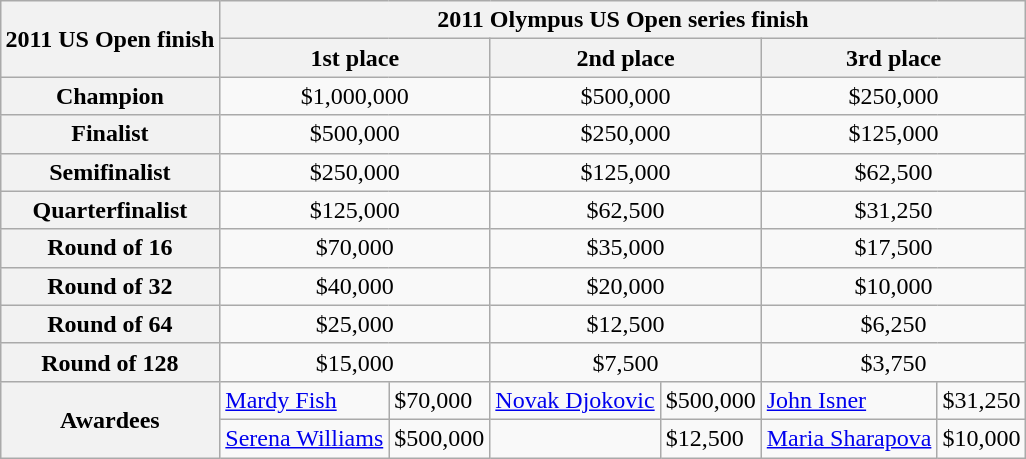<table class=wikitable style="text-align:center; margin:1em auto;">
<tr>
<th rowspan=2>2011 US Open finish</th>
<th colspan=6>2011 Olympus US Open series finish</th>
</tr>
<tr>
<th width=150 colspan=2>1st place</th>
<th width=150 colspan=2>2nd place</th>
<th width=150 colspan=2>3rd place</th>
</tr>
<tr>
<th>Champion</th>
<td colspan=2>$1,000,000</td>
<td colspan=2>$500,000</td>
<td colspan=2>$250,000</td>
</tr>
<tr>
<th>Finalist</th>
<td colspan=2>$500,000</td>
<td colspan=2>$250,000</td>
<td colspan=2>$125,000</td>
</tr>
<tr>
<th>Semifinalist</th>
<td colspan=2>$250,000</td>
<td colspan=2>$125,000</td>
<td colspan=2>$62,500</td>
</tr>
<tr>
<th>Quarterfinalist</th>
<td colspan=2>$125,000</td>
<td colspan=2>$62,500</td>
<td colspan=2>$31,250</td>
</tr>
<tr>
<th>Round of 16</th>
<td colspan=2>$70,000</td>
<td colspan=2>$35,000</td>
<td colspan=2>$17,500</td>
</tr>
<tr>
<th>Round of 32</th>
<td colspan=2>$40,000</td>
<td colspan=2>$20,000</td>
<td colspan=2>$10,000</td>
</tr>
<tr>
<th>Round of 64</th>
<td colspan=2>$25,000</td>
<td colspan=2>$12,500</td>
<td colspan=2>$6,250</td>
</tr>
<tr>
<th>Round of 128</th>
<td colspan=2>$15,000</td>
<td colspan=2>$7,500</td>
<td colspan=2>$3,750</td>
</tr>
<tr align=left>
<th rowspan=2>Awardees</th>
<td> <a href='#'>Mardy Fish</a></td>
<td>$70,000</td>
<td> <a href='#'>Novak Djokovic</a></td>
<td>$500,000</td>
<td> <a href='#'>John Isner</a></td>
<td>$31,250</td>
</tr>
<tr align=left>
<td> <a href='#'>Serena Williams</a></td>
<td>$500,000</td>
<td></td>
<td>$12,500</td>
<td> <a href='#'>Maria Sharapova</a></td>
<td>$10,000</td>
</tr>
</table>
